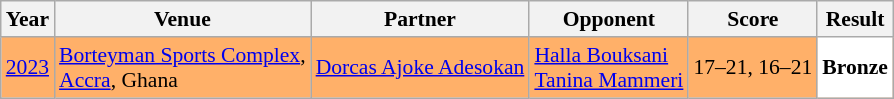<table class="sortable wikitable" style="font-size: 90%;">
<tr>
<th>Year</th>
<th>Venue</th>
<th>Partner</th>
<th>Opponent</th>
<th>Score</th>
<th>Result</th>
</tr>
<tr style="background:#FFB069">
<td align="center"><a href='#'>2023</a></td>
<td align="left"><a href='#'>Borteyman Sports Complex</a>,<br><a href='#'>Accra</a>, Ghana</td>
<td align="left"> <a href='#'>Dorcas Ajoke Adesokan</a></td>
<td align="left"> <a href='#'>Halla Bouksani</a><br> <a href='#'>Tanina Mammeri</a></td>
<td align="left">17–21, 16–21</td>
<td style="text-align:left; background:white"> <strong>Bronze</strong></td>
</tr>
</table>
